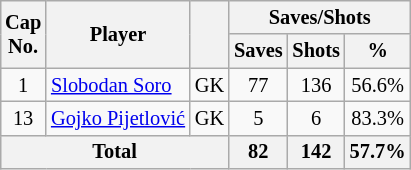<table class="wikitable sortable" style="text-align: center; font-size: 85%; margin-left: 1em;">
<tr>
<th rowspan="2">Cap<br>No.</th>
<th rowspan="2">Player</th>
<th rowspan="2"></th>
<th colspan="3">Saves/Shots</th>
</tr>
<tr>
<th>Saves</th>
<th>Shots</th>
<th>%</th>
</tr>
<tr>
<td>1</td>
<td style="text-align: left;" data-sort-value="Soro, Slobodan"><a href='#'>Slobodan Soro</a></td>
<td>GK</td>
<td>77</td>
<td>136</td>
<td>56.6%</td>
</tr>
<tr>
<td>13</td>
<td style="text-align: left;" data-sort-value="Pijetlović, Gojko"><a href='#'>Gojko Pijetlović</a></td>
<td>GK</td>
<td>5</td>
<td>6</td>
<td>83.3%</td>
</tr>
<tr>
<th colspan="3">Total</th>
<th>82</th>
<th>142</th>
<th>57.7%</th>
</tr>
</table>
